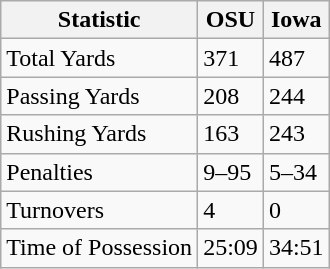<table class="wikitable">
<tr>
<th>Statistic</th>
<th>OSU</th>
<th>Iowa</th>
</tr>
<tr>
<td>Total Yards</td>
<td>371</td>
<td>487</td>
</tr>
<tr>
<td>Passing Yards</td>
<td>208</td>
<td>244</td>
</tr>
<tr>
<td>Rushing Yards</td>
<td>163</td>
<td>243</td>
</tr>
<tr>
<td>Penalties</td>
<td>9–95</td>
<td>5–34</td>
</tr>
<tr>
<td>Turnovers</td>
<td>4</td>
<td>0</td>
</tr>
<tr>
<td>Time of Possession</td>
<td>25:09</td>
<td>34:51</td>
</tr>
</table>
